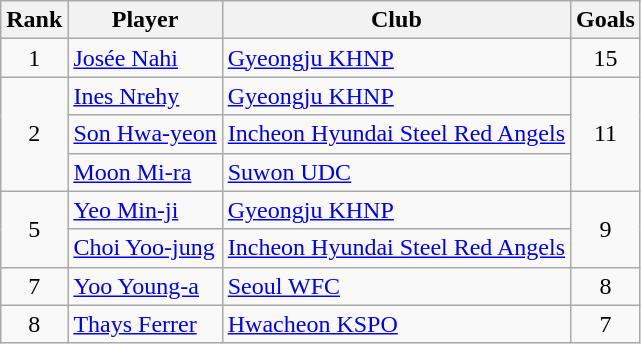<table class="wikitable" style="text-align:center">
<tr>
<th>Rank</th>
<th>Player</th>
<th>Club</th>
<th>Goals</th>
</tr>
<tr>
<td>1</td>
<td align="left"> <a href='#'>Josée Nahi</a></td>
<td align="left"><a href='#'>Gyeongju KHNP</a></td>
<td>15</td>
</tr>
<tr>
<td rowspan=3>2</td>
<td align="left"> <a href='#'>Ines Nrehy</a></td>
<td align="left"><a href='#'>Gyeongju KHNP</a></td>
<td rowspan=3>11</td>
</tr>
<tr>
<td align="left"> <a href='#'>Son Hwa-yeon</a></td>
<td align="left"><a href='#'>Incheon Hyundai Steel Red Angels</a></td>
</tr>
<tr>
<td align="left"> <a href='#'>Moon Mi-ra</a></td>
<td align="left"><a href='#'>Suwon UDC</a></td>
</tr>
<tr>
<td rowspan=2>5</td>
<td align="left"> <a href='#'>Yeo Min-ji</a></td>
<td align="left"><a href='#'>Gyeongju KHNP</a></td>
<td rowspan=2>9</td>
</tr>
<tr>
<td align="left"> <a href='#'>Choi Yoo-jung</a></td>
<td align="left"><a href='#'>Incheon Hyundai Steel Red Angels</a></td>
</tr>
<tr>
<td>7</td>
<td align="left"> <a href='#'>Yoo Young-a</a></td>
<td align="left"><a href='#'>Seoul WFC</a></td>
<td>8</td>
</tr>
<tr>
<td>8</td>
<td align="left"> <a href='#'>Thays Ferrer</a></td>
<td align="left"><a href='#'>Hwacheon KSPO</a></td>
<td>7</td>
</tr>
</table>
